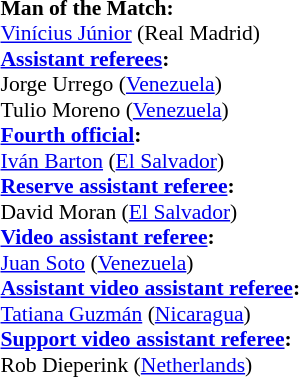<table style="width:100%; font-size:90%;">
<tr>
<td><br><strong>Man of the Match:</strong>
<br><a href='#'>Vinícius Júnior</a> (Real Madrid)<br><strong><a href='#'>Assistant referees</a>:</strong>
<br>Jorge Urrego (<a href='#'>Venezuela</a>)
<br>Tulio Moreno (<a href='#'>Venezuela</a>)
<br><strong><a href='#'>Fourth official</a>:</strong>
<br><a href='#'>Iván Barton</a> (<a href='#'>El Salvador</a>)
<br><strong><a href='#'>Reserve assistant referee</a>:</strong>
<br>David Moran (<a href='#'>El Salvador</a>)
<br><strong><a href='#'>Video assistant referee</a>:</strong>
<br><a href='#'>Juan Soto</a> (<a href='#'>Venezuela</a>)
<br><strong><a href='#'>Assistant video assistant referee</a>:</strong>
<br><a href='#'>Tatiana Guzmán</a> (<a href='#'>Nicaragua</a>)
<br><strong><a href='#'>Support video assistant referee</a>:</strong>
<br>Rob Dieperink (<a href='#'>Netherlands</a>)</td>
<td style="width:60%; vertical-align:top;"><br></td>
</tr>
</table>
